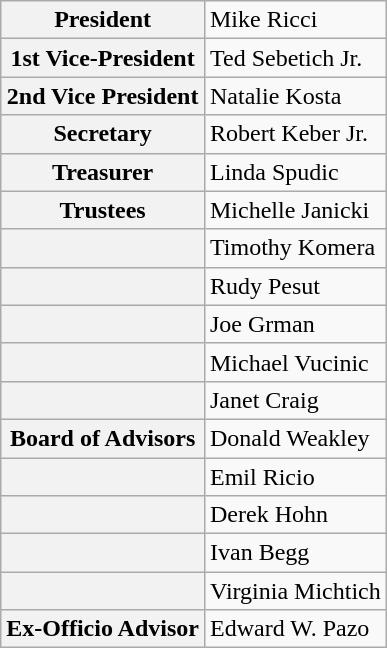<table class="wikitable">
<tr>
<th>President</th>
<td>Mike Ricci</td>
</tr>
<tr>
<th>1st Vice-President</th>
<td>Ted Sebetich Jr.</td>
</tr>
<tr>
<th>2nd Vice President</th>
<td>Natalie Kosta</td>
</tr>
<tr>
<th>Secretary</th>
<td>Robert Keber Jr.</td>
</tr>
<tr>
<th>Treasurer</th>
<td>Linda Spudic</td>
</tr>
<tr>
<th>Trustees</th>
<td>Michelle Janicki</td>
</tr>
<tr>
<th></th>
<td>Timothy Komera</td>
</tr>
<tr>
<th></th>
<td>Rudy Pesut</td>
</tr>
<tr>
<th></th>
<td>Joe Grman</td>
</tr>
<tr>
<th></th>
<td>Michael Vucinic</td>
</tr>
<tr>
<th></th>
<td>Janet Craig</td>
</tr>
<tr>
<th>Board of Advisors</th>
<td>Donald Weakley</td>
</tr>
<tr>
<th></th>
<td>Emil Ricio</td>
</tr>
<tr>
<th></th>
<td>Derek Hohn</td>
</tr>
<tr>
<th></th>
<td>Ivan Begg</td>
</tr>
<tr>
<th></th>
<td>Virginia Michtich</td>
</tr>
<tr>
<th>Ex-Officio Advisor</th>
<td>Edward W. Pazo</td>
</tr>
</table>
